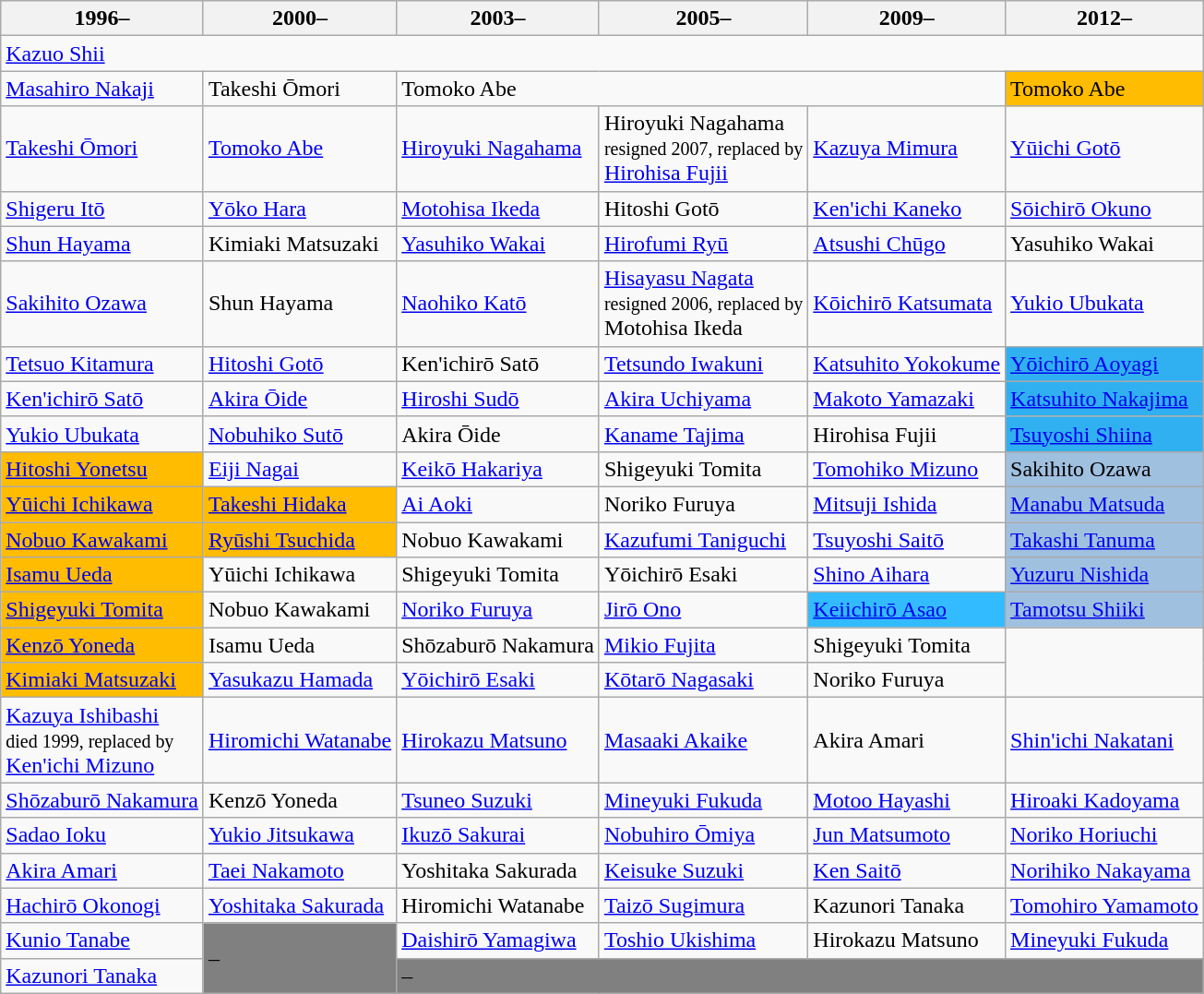<table class="wikitable">
<tr>
<th>1996–</th>
<th>2000–</th>
<th>2003–</th>
<th>2005–</th>
<th>2009–</th>
<th>2012–</th>
</tr>
<tr>
<td colspan="6" ><a href='#'>Kazuo Shii</a></td>
</tr>
<tr>
<td><a href='#'>Masahiro Nakaji</a></td>
<td>Takeshi Ōmori</td>
<td colspan="3" >Tomoko Abe</td>
<td bgcolor="#FFBC00">Tomoko Abe</td>
</tr>
<tr>
<td><a href='#'>Takeshi Ōmori</a></td>
<td><a href='#'>Tomoko Abe</a></td>
<td><a href='#'>Hiroyuki Nagahama</a></td>
<td>Hiroyuki Nagahama<br><small>resigned 2007, replaced by</small><br><a href='#'>Hirohisa Fujii</a></td>
<td><a href='#'>Kazuya Mimura</a></td>
<td><a href='#'>Yūichi Gotō</a></td>
</tr>
<tr>
<td><a href='#'>Shigeru Itō</a></td>
<td><a href='#'>Yōko Hara</a></td>
<td><a href='#'>Motohisa Ikeda</a></td>
<td>Hitoshi Gotō</td>
<td><a href='#'>Ken'ichi Kaneko</a></td>
<td><a href='#'>Sōichirō Okuno</a></td>
</tr>
<tr>
<td><a href='#'>Shun Hayama</a></td>
<td>Kimiaki Matsuzaki</td>
<td><a href='#'>Yasuhiko Wakai</a></td>
<td><a href='#'>Hirofumi Ryū</a></td>
<td><a href='#'>Atsushi Chūgo</a></td>
<td>Yasuhiko Wakai</td>
</tr>
<tr>
<td><a href='#'>Sakihito Ozawa</a></td>
<td>Shun Hayama</td>
<td><a href='#'>Naohiko Katō</a></td>
<td><a href='#'>Hisayasu Nagata</a><br><small>resigned 2006, replaced by</small><br>Motohisa Ikeda</td>
<td><a href='#'>Kōichirō Katsumata</a></td>
<td><a href='#'>Yukio Ubukata</a></td>
</tr>
<tr>
<td><a href='#'>Tetsuo Kitamura</a></td>
<td><a href='#'>Hitoshi Gotō</a></td>
<td>Ken'ichirō Satō</td>
<td><a href='#'>Tetsundo Iwakuni</a></td>
<td><a href='#'>Katsuhito Yokokume</a></td>
<td bgcolor="#30B0F0"><a href='#'>Yōichirō Aoyagi</a></td>
</tr>
<tr>
<td><a href='#'>Ken'ichirō Satō</a></td>
<td><a href='#'>Akira Ōide</a></td>
<td><a href='#'>Hiroshi Sudō</a></td>
<td><a href='#'>Akira Uchiyama</a></td>
<td><a href='#'>Makoto Yamazaki</a></td>
<td bgcolor="#30B0F0"><a href='#'>Katsuhito Nakajima</a></td>
</tr>
<tr>
<td><a href='#'>Yukio Ubukata</a></td>
<td><a href='#'>Nobuhiko Sutō</a></td>
<td>Akira Ōide</td>
<td><a href='#'>Kaname Tajima</a></td>
<td>Hirohisa Fujii</td>
<td bgcolor="#30B0F0"><a href='#'>Tsuyoshi Shiina</a></td>
</tr>
<tr>
<td bgcolor="#FFBC00"><a href='#'>Hitoshi Yonetsu</a></td>
<td><a href='#'>Eiji Nagai</a></td>
<td><a href='#'>Keikō Hakariya</a></td>
<td>Shigeyuki Tomita</td>
<td><a href='#'>Tomohiko Mizuno</a></td>
<td bgcolor="#A0C0E0">Sakihito Ozawa</td>
</tr>
<tr>
<td bgcolor="#FFBC00"><a href='#'>Yūichi Ichikawa</a></td>
<td bgcolor="#FFBC00"><a href='#'>Takeshi Hidaka</a></td>
<td><a href='#'>Ai Aoki</a></td>
<td>Noriko Furuya</td>
<td><a href='#'>Mitsuji Ishida</a></td>
<td bgcolor="#A0C0E0"><a href='#'>Manabu Matsuda</a></td>
</tr>
<tr>
<td bgcolor="#FFBC00"><a href='#'>Nobuo Kawakami</a></td>
<td bgcolor="#FFBC00"><a href='#'>Ryūshi Tsuchida</a></td>
<td>Nobuo Kawakami</td>
<td><a href='#'>Kazufumi Taniguchi</a></td>
<td><a href='#'>Tsuyoshi Saitō</a></td>
<td bgcolor="#A0C0E0"><a href='#'>Takashi Tanuma</a></td>
</tr>
<tr>
<td bgcolor="#FFBC00"><a href='#'>Isamu Ueda</a></td>
<td>Yūichi Ichikawa</td>
<td>Shigeyuki Tomita</td>
<td>Yōichirō Esaki</td>
<td><a href='#'>Shino Aihara</a></td>
<td bgcolor="#A0C0E0"><a href='#'>Yuzuru Nishida</a></td>
</tr>
<tr>
<td bgcolor="#FFBC00"><a href='#'>Shigeyuki Tomita</a></td>
<td>Nobuo Kawakami</td>
<td><a href='#'>Noriko Furuya</a></td>
<td><a href='#'>Jirō Ono</a></td>
<td bgcolor="#3bf"><a href='#'>Keiichirō Asao</a></td>
<td bgcolor="#A0C0E0"><a href='#'>Tamotsu Shiiki</a></td>
</tr>
<tr>
<td bgcolor="#FFBC00"><a href='#'>Kenzō Yoneda</a></td>
<td>Isamu Ueda</td>
<td>Shōzaburō Nakamura</td>
<td><a href='#'>Mikio Fujita</a></td>
<td>Shigeyuki Tomita</td>
</tr>
<tr>
<td bgcolor="#FFBC00"><a href='#'>Kimiaki Matsuzaki</a></td>
<td><a href='#'>Yasukazu Hamada</a></td>
<td><a href='#'>Yōichirō Esaki</a></td>
<td><a href='#'>Kōtarō Nagasaki</a></td>
<td>Noriko Furuya</td>
</tr>
<tr>
<td><a href='#'>Kazuya Ishibashi</a><br><small>died 1999, replaced by</small><br><a href='#'>Ken'ichi Mizuno</a></td>
<td><a href='#'>Hiromichi Watanabe</a></td>
<td><a href='#'>Hirokazu Matsuno</a></td>
<td><a href='#'>Masaaki Akaike</a></td>
<td>Akira Amari</td>
<td><a href='#'>Shin'ichi Nakatani</a></td>
</tr>
<tr>
<td><a href='#'>Shōzaburō Nakamura</a></td>
<td>Kenzō Yoneda</td>
<td><a href='#'>Tsuneo Suzuki</a></td>
<td><a href='#'>Mineyuki Fukuda</a></td>
<td><a href='#'>Motoo Hayashi</a></td>
<td><a href='#'>Hiroaki Kadoyama</a></td>
</tr>
<tr>
<td><a href='#'>Sadao Ioku</a></td>
<td><a href='#'>Yukio Jitsukawa</a></td>
<td><a href='#'>Ikuzō Sakurai</a></td>
<td><a href='#'>Nobuhiro Ōmiya</a></td>
<td><a href='#'>Jun Matsumoto</a></td>
<td><a href='#'>Noriko Horiuchi</a></td>
</tr>
<tr>
<td><a href='#'>Akira Amari</a></td>
<td><a href='#'>Taei Nakamoto</a></td>
<td>Yoshitaka Sakurada</td>
<td><a href='#'>Keisuke Suzuki</a></td>
<td><a href='#'>Ken Saitō</a></td>
<td><a href='#'>Norihiko Nakayama</a></td>
</tr>
<tr>
<td><a href='#'>Hachirō Okonogi</a></td>
<td><a href='#'>Yoshitaka Sakurada</a></td>
<td>Hiromichi Watanabe</td>
<td><a href='#'>Taizō Sugimura</a></td>
<td>Kazunori Tanaka</td>
<td><a href='#'>Tomohiro Yamamoto</a></td>
</tr>
<tr>
<td><a href='#'>Kunio Tanabe</a></td>
<td rowspan="2" bgcolor=grey>–</td>
<td><a href='#'>Daishirō Yamagiwa</a></td>
<td><a href='#'>Toshio Ukishima</a></td>
<td>Hirokazu Matsuno</td>
<td><a href='#'>Mineyuki Fukuda</a></td>
</tr>
<tr>
<td><a href='#'>Kazunori Tanaka</a></td>
<td colspan="4" bgcolor=grey>–</td>
</tr>
</table>
